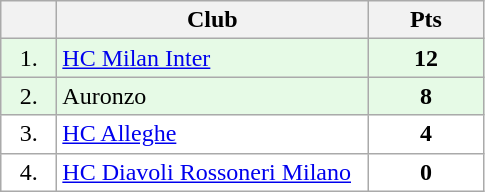<table class="wikitable">
<tr>
<th width="30"></th>
<th width="200">Club</th>
<th width="70">Pts</th>
</tr>
<tr bgcolor="#e6fae6" align="center">
<td>1.</td>
<td align="left"><a href='#'>HC Milan Inter</a></td>
<td><strong>12</strong></td>
</tr>
<tr bgcolor="#e6fae6" align="center">
<td>2.</td>
<td align="left">Auronzo</td>
<td><strong>8</strong></td>
</tr>
<tr bgcolor="#FFFFFF" align="center">
<td>3.</td>
<td align="left"><a href='#'>HC Alleghe</a></td>
<td><strong>4</strong></td>
</tr>
<tr bgcolor="#FFFFFF" align="center">
<td>4.</td>
<td align="left"><a href='#'>HC Diavoli Rossoneri Milano</a></td>
<td><strong>0</strong></td>
</tr>
</table>
